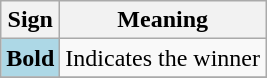<table class="wikitable">
<tr>
<th scope=col>Sign</th>
<th scope=col>Meaning</th>
</tr>
<tr>
<td style="background-color:lightblue"><strong>Bold</strong></td>
<td>Indicates the winner</td>
</tr>
<tr>
</tr>
</table>
